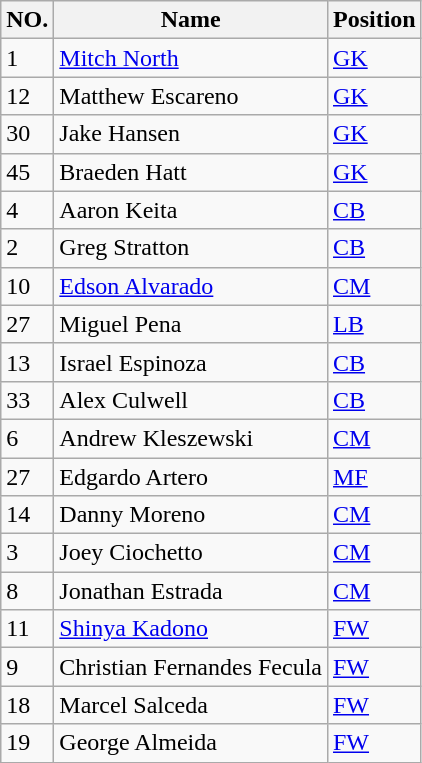<table class="wikitable">
<tr>
<th>NO.</th>
<th>Name</th>
<th>Position</th>
</tr>
<tr>
<td>1</td>
<td><a href='#'>Mitch North</a></td>
<td><a href='#'>GK</a></td>
</tr>
<tr>
<td>12</td>
<td>Matthew Escareno</td>
<td><a href='#'>GK</a></td>
</tr>
<tr>
<td>30</td>
<td>Jake Hansen</td>
<td><a href='#'>GK</a></td>
</tr>
<tr>
<td>45</td>
<td>Braeden Hatt</td>
<td><a href='#'>GK</a></td>
</tr>
<tr>
<td>4</td>
<td>Aaron Keita</td>
<td><a href='#'>CB</a></td>
</tr>
<tr>
<td>2</td>
<td>Greg Stratton</td>
<td><a href='#'>CB</a></td>
</tr>
<tr>
<td>10</td>
<td><a href='#'>Edson Alvarado</a></td>
<td><a href='#'>CM</a></td>
</tr>
<tr>
<td>27</td>
<td>Miguel Pena</td>
<td><a href='#'>LB</a></td>
</tr>
<tr>
<td>13</td>
<td>Israel Espinoza</td>
<td><a href='#'>CB</a></td>
</tr>
<tr>
<td>33</td>
<td>Alex Culwell</td>
<td><a href='#'>CB</a></td>
</tr>
<tr>
<td>6</td>
<td>Andrew Kleszewski</td>
<td><a href='#'>CM</a></td>
</tr>
<tr>
<td>27</td>
<td>Edgardo Artero</td>
<td><a href='#'>MF</a></td>
</tr>
<tr>
<td>14</td>
<td>Danny Moreno</td>
<td><a href='#'>CM</a></td>
</tr>
<tr>
<td>3</td>
<td>Joey Ciochetto</td>
<td><a href='#'>CM</a></td>
</tr>
<tr>
<td>8</td>
<td>Jonathan Estrada</td>
<td><a href='#'>CM</a></td>
</tr>
<tr>
<td>11</td>
<td><a href='#'>Shinya Kadono</a></td>
<td><a href='#'>FW</a></td>
</tr>
<tr>
<td>9</td>
<td>Christian Fernandes Fecula</td>
<td><a href='#'>FW</a></td>
</tr>
<tr>
<td>18</td>
<td>Marcel Salceda</td>
<td><a href='#'>FW</a></td>
</tr>
<tr>
<td>19</td>
<td>George Almeida</td>
<td><a href='#'>FW</a></td>
</tr>
</table>
